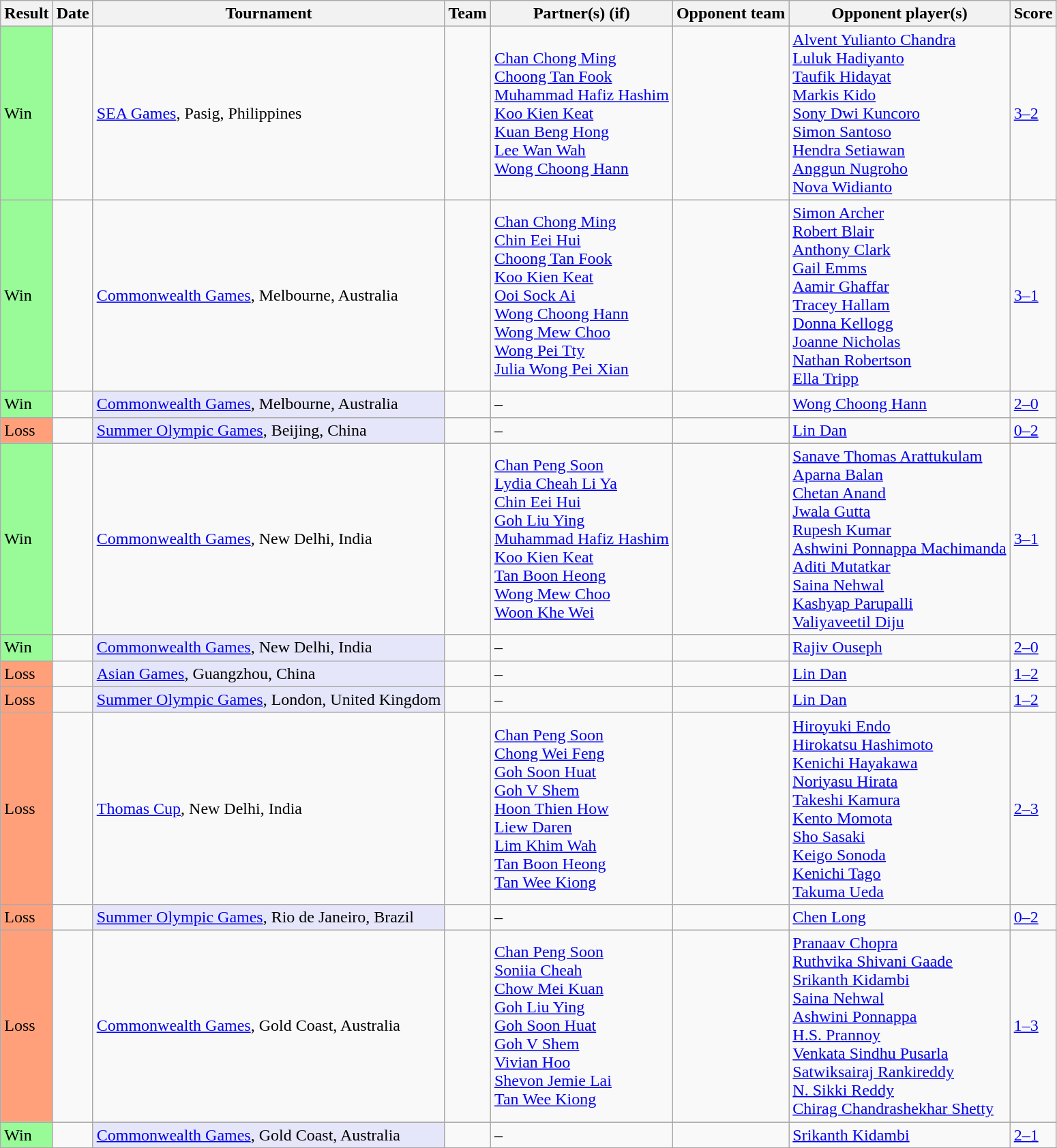<table class="sortable wikitable">
<tr>
<th>Result</th>
<th>Date</th>
<th>Tournament</th>
<th class="unsortable">Team</th>
<th class="unsortable">Partner(s) (if)</th>
<th class="unsortable">Opponent team</th>
<th class="unsortable">Opponent player(s)</th>
<th class="unsortable">Score</th>
</tr>
<tr>
<td bgcolor=98FB98>Win</td>
<td><a href='#'></a></td>
<td><a href='#'>SEA Games</a>, Pasig, Philippines</td>
<td></td>
<td><a href='#'>Chan Chong Ming</a><br><a href='#'>Choong Tan Fook</a><br><a href='#'>Muhammad Hafiz Hashim</a><br><a href='#'>Koo Kien Keat</a><br><a href='#'>Kuan Beng Hong</a><br><a href='#'>Lee Wan Wah</a><br><a href='#'>Wong Choong Hann</a></td>
<td></td>
<td><a href='#'>Alvent Yulianto Chandra</a><br><a href='#'>Luluk Hadiyanto</a><br><a href='#'>Taufik Hidayat</a><br><a href='#'>Markis Kido</a><br><a href='#'>Sony Dwi Kuncoro</a><br><a href='#'>Simon Santoso</a><br><a href='#'>Hendra Setiawan</a><br><a href='#'>Anggun Nugroho</a><br><a href='#'>Nova Widianto</a></td>
<td><a href='#'>3–2</a></td>
</tr>
<tr>
<td bgcolor=98FB98>Win</td>
<td><a href='#'></a></td>
<td><a href='#'>Commonwealth Games</a>, Melbourne, Australia</td>
<td></td>
<td><a href='#'>Chan Chong Ming</a><br><a href='#'>Chin Eei Hui</a><br><a href='#'>Choong Tan Fook</a><br><a href='#'>Koo Kien Keat</a><br><a href='#'>Ooi Sock Ai</a><br><a href='#'>Wong Choong Hann</a><br><a href='#'>Wong Mew Choo</a><br><a href='#'>Wong Pei Tty</a><br><a href='#'>Julia Wong Pei Xian</a></td>
<td></td>
<td><a href='#'>Simon Archer</a><br><a href='#'>Robert Blair</a><br><a href='#'>Anthony Clark</a><br><a href='#'>Gail Emms</a><br><a href='#'>Aamir Ghaffar</a><br><a href='#'>Tracey Hallam</a><br><a href='#'>Donna Kellogg</a><br><a href='#'>Joanne Nicholas</a><br><a href='#'>Nathan Robertson</a><br><a href='#'>Ella Tripp</a></td>
<td><a href='#'>3–1</a></td>
</tr>
<tr>
<td bgcolor=98FB98>Win</td>
<td><a href='#'></a></td>
<td bgcolor=E6E6FA><a href='#'>Commonwealth Games</a>, Melbourne, Australia</td>
<td></td>
<td>–</td>
<td></td>
<td><a href='#'>Wong Choong Hann</a></td>
<td><a href='#'>2–0</a></td>
</tr>
<tr>
<td bgcolor=ffa07a>Loss</td>
<td><a href='#'></a></td>
<td bgcolor=E6E6FA><a href='#'>Summer Olympic Games</a>, Beijing, China</td>
<td></td>
<td>–</td>
<td></td>
<td><a href='#'>Lin Dan</a></td>
<td><a href='#'>0–2</a></td>
</tr>
<tr>
<td bgcolor=98FB98>Win</td>
<td><a href='#'></a></td>
<td><a href='#'>Commonwealth Games</a>, New Delhi, India</td>
<td></td>
<td><a href='#'>Chan Peng Soon</a><br><a href='#'>Lydia Cheah Li Ya</a><br><a href='#'>Chin Eei Hui</a><br><a href='#'>Goh Liu Ying</a><br><a href='#'>Muhammad Hafiz Hashim</a><br><a href='#'>Koo Kien Keat</a><br><a href='#'>Tan Boon Heong</a><br><a href='#'>Wong Mew Choo</a><br><a href='#'>Woon Khe Wei</a></td>
<td></td>
<td><a href='#'>Sanave Thomas Arattukulam</a><br><a href='#'>Aparna Balan</a><br><a href='#'>Chetan Anand</a><br><a href='#'>Jwala Gutta</a><br><a href='#'>Rupesh Kumar</a><br><a href='#'>Ashwini Ponnappa Machimanda</a><br><a href='#'>Aditi Mutatkar</a><br><a href='#'>Saina Nehwal</a><br><a href='#'>Kashyap Parupalli</a><br><a href='#'>Valiyaveetil Diju</a></td>
<td><a href='#'>3–1</a></td>
</tr>
<tr>
<td bgcolor=98FB98>Win</td>
<td><a href='#'></a></td>
<td bgcolor=E6E6FA><a href='#'>Commonwealth Games</a>, New Delhi, India</td>
<td></td>
<td>–</td>
<td></td>
<td><a href='#'>Rajiv Ouseph</a></td>
<td><a href='#'>2–0</a></td>
</tr>
<tr>
<td bgcolor=ffa07a>Loss</td>
<td><a href='#'></a></td>
<td bgcolor=E6E6FA><a href='#'>Asian Games</a>, Guangzhou, China</td>
<td></td>
<td>–</td>
<td></td>
<td><a href='#'>Lin Dan</a></td>
<td><a href='#'>1–2</a></td>
</tr>
<tr>
<td bgcolor=ffa07a>Loss</td>
<td><a href='#'></a></td>
<td bgcolor=E6E6FA><a href='#'>Summer Olympic Games</a>, London, United Kingdom</td>
<td></td>
<td>–</td>
<td></td>
<td><a href='#'>Lin Dan</a></td>
<td><a href='#'>1–2</a></td>
</tr>
<tr>
<td bgcolor=ffa07a>Loss</td>
<td><a href='#'></a></td>
<td><a href='#'>Thomas Cup</a>, New Delhi, India</td>
<td></td>
<td><a href='#'>Chan Peng Soon</a><br><a href='#'>Chong Wei Feng</a><br><a href='#'>Goh Soon Huat</a><br><a href='#'>Goh V Shem</a><br><a href='#'>Hoon Thien How</a><br><a href='#'>Liew Daren</a><br><a href='#'>Lim Khim Wah</a><br><a href='#'>Tan Boon Heong</a><br><a href='#'>Tan Wee Kiong</a></td>
<td></td>
<td><a href='#'>Hiroyuki Endo</a><br><a href='#'>Hirokatsu Hashimoto</a><br><a href='#'>Kenichi Hayakawa</a><br><a href='#'>Noriyasu Hirata</a><br><a href='#'>Takeshi Kamura</a><br><a href='#'>Kento Momota</a><br><a href='#'>Sho Sasaki</a><br><a href='#'>Keigo Sonoda</a><br><a href='#'>Kenichi Tago</a><br><a href='#'>Takuma Ueda</a></td>
<td><a href='#'>2–3</a></td>
</tr>
<tr>
<td bgcolor=ffa07a>Loss</td>
<td><a href='#'></a></td>
<td bgcolor=E6E6FA><a href='#'>Summer Olympic Games</a>, Rio de Janeiro, Brazil</td>
<td></td>
<td>–</td>
<td></td>
<td><a href='#'>Chen Long</a></td>
<td><a href='#'>0–2</a></td>
</tr>
<tr>
<td bgcolor=ffa07a>Loss</td>
<td><a href='#'></a></td>
<td><a href='#'>Commonwealth Games</a>, Gold Coast, Australia</td>
<td></td>
<td><a href='#'>Chan Peng Soon</a><br><a href='#'>Soniia Cheah</a><br><a href='#'>Chow Mei Kuan</a><br><a href='#'>Goh Liu Ying</a><br><a href='#'>Goh Soon Huat</a><br><a href='#'>Goh V Shem</a><br><a href='#'>Vivian Hoo</a><br><a href='#'>Shevon Jemie Lai</a><br><a href='#'>Tan Wee Kiong</a></td>
<td></td>
<td><a href='#'>Pranaav Chopra</a><br><a href='#'>Ruthvika Shivani Gaade</a><br><a href='#'>Srikanth Kidambi</a><br><a href='#'>Saina Nehwal</a><br><a href='#'>Ashwini Ponnappa</a><br><a href='#'>H.S. Prannoy</a><br><a href='#'>Venkata Sindhu Pusarla</a><br><a href='#'>Satwiksairaj Rankireddy</a><br><a href='#'>N. Sikki Reddy</a><br><a href='#'>Chirag Chandrashekhar Shetty</a></td>
<td><a href='#'>1–3</a></td>
</tr>
<tr>
<td bgcolor=98FB98>Win</td>
<td><a href='#'></a></td>
<td bgcolor=E6E6FA><a href='#'>Commonwealth Games</a>, Gold Coast, Australia</td>
<td></td>
<td>–</td>
<td></td>
<td><a href='#'>Srikanth Kidambi</a></td>
<td><a href='#'>2–1</a></td>
</tr>
<tr>
</tr>
</table>
